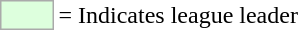<table>
<tr>
<td style="background:#DDFFDD; border:1px solid #aaa; width:2em;"></td>
<td>= Indicates league leader</td>
</tr>
</table>
